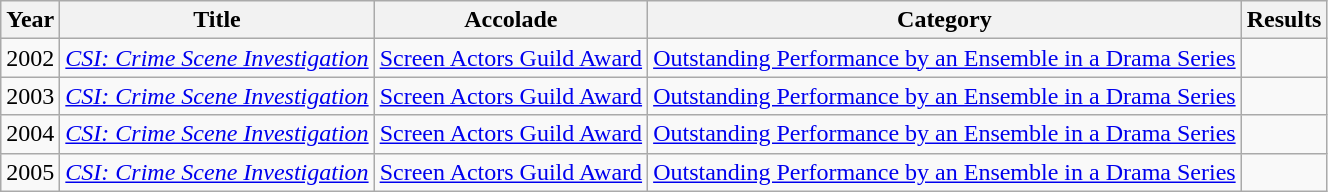<table class="wikitable">
<tr>
<th>Year</th>
<th>Title</th>
<th>Accolade</th>
<th>Category</th>
<th>Results</th>
</tr>
<tr>
<td>2002</td>
<td><em><a href='#'>CSI: Crime Scene Investigation</a></em></td>
<td><a href='#'>Screen Actors Guild Award</a></td>
<td><a href='#'>Outstanding Performance by an Ensemble in a Drama Series</a></td>
<td></td>
</tr>
<tr>
<td>2003</td>
<td><em><a href='#'>CSI: Crime Scene Investigation</a></em></td>
<td><a href='#'>Screen Actors Guild Award</a></td>
<td><a href='#'>Outstanding Performance by an Ensemble in a Drama Series</a></td>
<td></td>
</tr>
<tr>
<td>2004</td>
<td><em><a href='#'>CSI: Crime Scene Investigation</a></em></td>
<td><a href='#'>Screen Actors Guild Award</a></td>
<td><a href='#'>Outstanding Performance by an Ensemble in a Drama Series</a></td>
<td></td>
</tr>
<tr>
<td>2005</td>
<td><em><a href='#'>CSI: Crime Scene Investigation</a></em></td>
<td><a href='#'>Screen Actors Guild Award</a></td>
<td><a href='#'>Outstanding Performance by an Ensemble in a Drama Series</a></td>
<td></td>
</tr>
</table>
